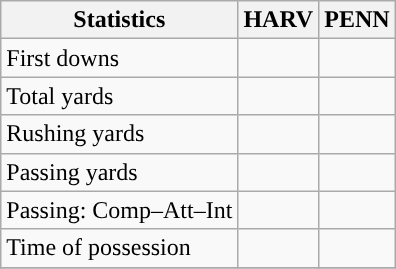<table class="wikitable" style="float: left;">
<tr>
<th>Statistics</th>
<th>HARV</th>
<th>PENN</th>
</tr>
<tr>
<td>First downs</td>
<td></td>
<td></td>
</tr>
<tr>
<td>Total yards</td>
<td></td>
<td></td>
</tr>
<tr>
<td>Rushing yards</td>
<td></td>
<td></td>
</tr>
<tr>
<td>Passing yards</td>
<td></td>
<td></td>
</tr>
<tr>
<td>Passing: Comp–Att–Int</td>
<td></td>
<td></td>
</tr>
<tr>
<td>Time of possession</td>
<td></td>
<td></td>
</tr>
<tr>
</tr>
</table>
